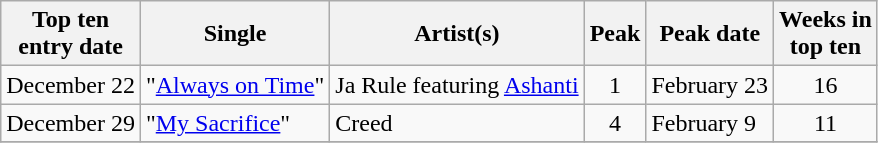<table class="wikitable sortable">
<tr>
<th>Top ten<br>entry date</th>
<th>Single</th>
<th>Artist(s)</th>
<th>Peak</th>
<th>Peak date</th>
<th>Weeks in<br>top ten</th>
</tr>
<tr>
<td>December 22</td>
<td>"<a href='#'>Always on Time</a>"</td>
<td>Ja Rule featuring <a href='#'>Ashanti</a></td>
<td align=center>1</td>
<td>February 23</td>
<td align=center>16</td>
</tr>
<tr>
<td>December 29</td>
<td>"<a href='#'>My Sacrifice</a>"</td>
<td>Creed</td>
<td align=center>4</td>
<td>February 9</td>
<td align=center>11</td>
</tr>
<tr>
</tr>
</table>
